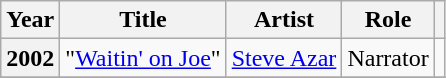<table class="wikitable plainrowheaders" style="margin-right: 0;">
<tr>
<th scope="col">Year</th>
<th scope="col">Title</th>
<th scope="col">Artist</th>
<th scope="col">Role</th>
<th scope="col"></th>
</tr>
<tr>
<th scope="row">2002</th>
<td>"<a href='#'>Waitin' on Joe</a>"</td>
<td><a href='#'>Steve Azar</a></td>
<td>Narrator</td>
<td style="text-align: center;"></td>
</tr>
<tr>
</tr>
</table>
